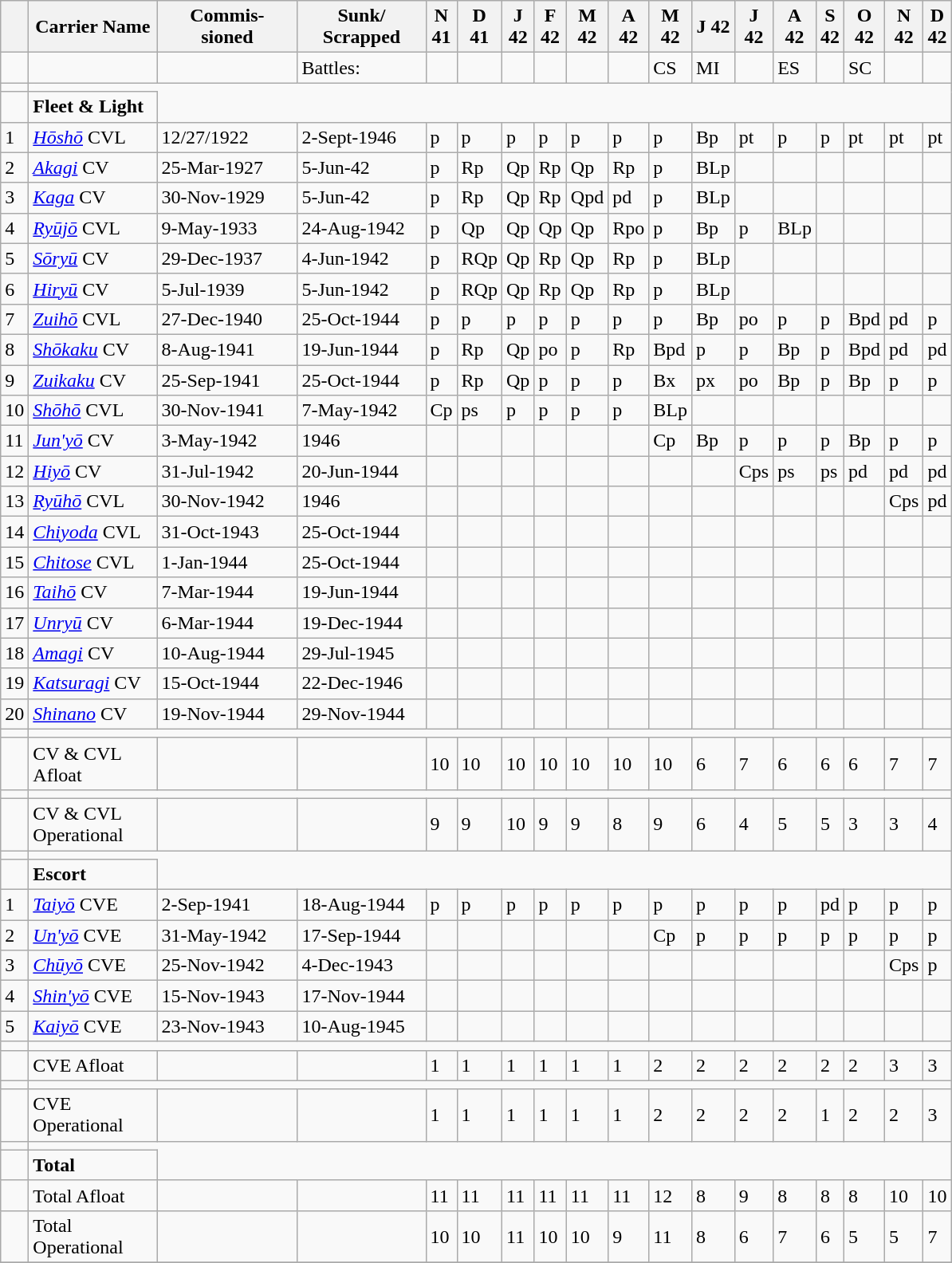<table class="wikitable">
<tr>
<th scope="col" style="width: 10px;"></th>
<th scope="col" style="width: 100px;">Carrier Name</th>
<th scope="col" style="width: 110px;">Commis-<br>sioned</th>
<th scope="col" width="100">Sunk/<br>Scrapped</th>
<th scope="col" width="5">N 41</th>
<th scope="col" width="5">D 41</th>
<th scope="col" width="5">J 42</th>
<th scope="col" width="5">F 42</th>
<th scope="col" width="5">M 42</th>
<th scope="col" width="5">A 42</th>
<th scope="col" width="5">M 42</th>
<th scope="col" width="5">J 42</th>
<th scope="col" width="5">J 42</th>
<th scope="col" width="5">A 42</th>
<th scope="col" width="5">S 42</th>
<th scope="col" width="5">O 42</th>
<th scope="col" width="5">N 42</th>
<th scope="col" width="5">D 42</th>
</tr>
<tr>
<td></td>
<td></td>
<td></td>
<td>Battles:</td>
<td></td>
<td></td>
<td></td>
<td></td>
<td></td>
<td></td>
<td>CS</td>
<td>MI</td>
<td></td>
<td>ES</td>
<td></td>
<td>SC</td>
<td></td>
<td></td>
</tr>
<tr>
<td></td>
</tr>
<tr>
<td></td>
<td><strong>Fleet & Light</strong></td>
</tr>
<tr>
<td>1</td>
<td><em><a href='#'>Hōshō</a></em> CVL</td>
<td>12/27/1922</td>
<td>2-Sept-1946</td>
<td>p</td>
<td>p</td>
<td>p</td>
<td>p</td>
<td>p</td>
<td>p</td>
<td>p</td>
<td>Bp</td>
<td>pt</td>
<td>p</td>
<td>p</td>
<td>pt</td>
<td>pt</td>
<td>pt</td>
</tr>
<tr>
<td>2</td>
<td><em><a href='#'>Akagi</a></em> CV</td>
<td>25-Mar-1927</td>
<td>5-Jun-42</td>
<td>p</td>
<td>Rp</td>
<td>Qp</td>
<td>Rp</td>
<td>Qp</td>
<td>Rp</td>
<td>p</td>
<td>BLp</td>
<td></td>
<td></td>
<td></td>
<td></td>
<td></td>
<td></td>
</tr>
<tr>
<td>3</td>
<td><em><a href='#'>Kaga</a></em> CV</td>
<td>30-Nov-1929</td>
<td>5-Jun-42</td>
<td>p</td>
<td>Rp</td>
<td>Qp</td>
<td>Rp</td>
<td>Qpd</td>
<td>pd</td>
<td>p</td>
<td>BLp</td>
<td></td>
<td></td>
<td></td>
<td></td>
<td></td>
<td></td>
</tr>
<tr>
<td>4</td>
<td><em><a href='#'>Ryūjō</a></em> CVL</td>
<td>9-May-1933</td>
<td>24-Aug-1942</td>
<td>p</td>
<td>Qp</td>
<td>Qp</td>
<td>Qp</td>
<td>Qp</td>
<td>Rpo</td>
<td>p</td>
<td>Bp</td>
<td>p</td>
<td>BLp</td>
<td></td>
<td></td>
<td></td>
<td></td>
</tr>
<tr>
<td>5</td>
<td><em><a href='#'>Sōryū</a></em> CV</td>
<td>29-Dec-1937</td>
<td>4-Jun-1942</td>
<td>p</td>
<td>RQp</td>
<td>Qp</td>
<td>Rp</td>
<td>Qp</td>
<td>Rp</td>
<td>p</td>
<td>BLp</td>
<td></td>
<td></td>
<td></td>
<td></td>
<td></td>
<td></td>
</tr>
<tr>
<td>6</td>
<td><em><a href='#'>Hiryū</a></em> CV</td>
<td>5-Jul-1939</td>
<td>5-Jun-1942</td>
<td>p</td>
<td>RQp</td>
<td>Qp</td>
<td>Rp</td>
<td>Qp</td>
<td>Rp</td>
<td>p</td>
<td>BLp</td>
<td></td>
<td></td>
<td></td>
<td></td>
<td></td>
<td></td>
</tr>
<tr>
<td>7</td>
<td><em><a href='#'>Zuihō</a></em> CVL</td>
<td>27-Dec-1940</td>
<td>25-Oct-1944</td>
<td>p</td>
<td>p</td>
<td>p</td>
<td>p</td>
<td>p</td>
<td>p</td>
<td>p</td>
<td>Bp</td>
<td>po</td>
<td>p</td>
<td>p</td>
<td>Bpd</td>
<td>pd</td>
<td>p</td>
</tr>
<tr>
<td>8</td>
<td><em><a href='#'>Shōkaku</a></em> CV</td>
<td>8-Aug-1941</td>
<td>19-Jun-1944</td>
<td>p</td>
<td>Rp</td>
<td>Qp</td>
<td>po</td>
<td>p</td>
<td>Rp</td>
<td>Bpd</td>
<td>p</td>
<td>p</td>
<td>Bp</td>
<td>p</td>
<td>Bpd</td>
<td>pd</td>
<td>pd</td>
</tr>
<tr>
<td>9</td>
<td><em><a href='#'>Zuikaku</a></em> CV</td>
<td>25-Sep-1941</td>
<td>25-Oct-1944</td>
<td>p</td>
<td>Rp</td>
<td>Qp</td>
<td>p</td>
<td>p</td>
<td>p</td>
<td>Bx</td>
<td>px</td>
<td>po</td>
<td>Bp</td>
<td>p</td>
<td>Bp</td>
<td>p</td>
<td>p</td>
</tr>
<tr>
<td>10</td>
<td><em><a href='#'>Shōhō</a></em> CVL</td>
<td>30-Nov-1941</td>
<td>7-May-1942</td>
<td>Cp</td>
<td>ps</td>
<td>p</td>
<td>p</td>
<td>p</td>
<td>p</td>
<td>BLp</td>
<td></td>
<td></td>
<td></td>
<td></td>
<td></td>
<td></td>
<td></td>
</tr>
<tr>
<td>11</td>
<td><em><a href='#'>Jun'yō</a></em> CV</td>
<td>3-May-1942</td>
<td>1946</td>
<td></td>
<td></td>
<td></td>
<td></td>
<td></td>
<td></td>
<td>Cp</td>
<td>Bp</td>
<td>p</td>
<td>p</td>
<td>p</td>
<td>Bp</td>
<td>p</td>
<td>p</td>
</tr>
<tr>
<td>12</td>
<td><em><a href='#'>Hiyō</a></em> CV</td>
<td>31-Jul-1942</td>
<td>20-Jun-1944</td>
<td></td>
<td></td>
<td></td>
<td></td>
<td></td>
<td></td>
<td></td>
<td></td>
<td>Cps</td>
<td>ps</td>
<td>ps</td>
<td>pd</td>
<td>pd</td>
<td>pd</td>
</tr>
<tr>
<td>13</td>
<td><em><a href='#'>Ryūhō</a></em> CVL</td>
<td>30-Nov-1942</td>
<td>1946</td>
<td></td>
<td></td>
<td></td>
<td></td>
<td></td>
<td></td>
<td></td>
<td></td>
<td></td>
<td></td>
<td></td>
<td></td>
<td>Cps</td>
<td>pd</td>
</tr>
<tr>
<td>14</td>
<td><em><a href='#'>Chiyoda</a></em> CVL</td>
<td>31-Oct-1943</td>
<td>25-Oct-1944</td>
<td></td>
<td></td>
<td></td>
<td></td>
<td></td>
<td></td>
<td></td>
<td></td>
<td></td>
<td></td>
<td></td>
<td></td>
<td></td>
<td></td>
</tr>
<tr>
<td>15</td>
<td><em><a href='#'>Chitose</a></em> CVL</td>
<td>1-Jan-1944</td>
<td>25-Oct-1944</td>
<td></td>
<td></td>
<td></td>
<td></td>
<td></td>
<td></td>
<td></td>
<td></td>
<td></td>
<td></td>
<td></td>
<td></td>
<td></td>
<td></td>
</tr>
<tr>
<td>16</td>
<td><em><a href='#'>Taihō</a></em> CV</td>
<td>7-Mar-1944</td>
<td>19-Jun-1944</td>
<td></td>
<td></td>
<td></td>
<td></td>
<td></td>
<td></td>
<td></td>
<td></td>
<td></td>
<td></td>
<td></td>
<td></td>
<td></td>
<td></td>
</tr>
<tr>
<td>17</td>
<td><em><a href='#'>Unryū</a></em> CV</td>
<td>6-Mar-1944</td>
<td>19-Dec-1944</td>
<td></td>
<td></td>
<td></td>
<td></td>
<td></td>
<td></td>
<td></td>
<td></td>
<td></td>
<td></td>
<td></td>
<td></td>
<td></td>
<td></td>
</tr>
<tr>
<td>18</td>
<td><em><a href='#'>Amagi</a> </em> CV</td>
<td>10-Aug-1944</td>
<td>29-Jul-1945</td>
<td></td>
<td></td>
<td></td>
<td></td>
<td></td>
<td></td>
<td></td>
<td></td>
<td></td>
<td></td>
<td></td>
<td></td>
<td></td>
<td></td>
</tr>
<tr>
<td>19</td>
<td><em><a href='#'>Katsuragi</a> </em> CV</td>
<td>15-Oct-1944</td>
<td>22-Dec-1946</td>
<td></td>
<td></td>
<td></td>
<td></td>
<td></td>
<td></td>
<td></td>
<td></td>
<td></td>
<td></td>
<td></td>
<td></td>
<td></td>
<td></td>
</tr>
<tr>
<td>20</td>
<td><em><a href='#'>Shinano</a></em> CV</td>
<td>19-Nov-1944</td>
<td>29-Nov-1944</td>
<td></td>
<td></td>
<td></td>
<td></td>
<td></td>
<td></td>
<td></td>
<td></td>
<td></td>
<td></td>
<td></td>
<td></td>
<td></td>
<td></td>
</tr>
<tr>
<td></td>
</tr>
<tr>
<td></td>
<td>CV & CVL Afloat</td>
<td></td>
<td></td>
<td>10</td>
<td>10</td>
<td>10</td>
<td>10</td>
<td>10</td>
<td>10</td>
<td>10</td>
<td>6</td>
<td>7</td>
<td>6</td>
<td>6</td>
<td>6</td>
<td>7</td>
<td>7</td>
</tr>
<tr>
<td></td>
</tr>
<tr>
<td></td>
<td>CV & CVL Operational</td>
<td></td>
<td></td>
<td>9</td>
<td>9</td>
<td>10</td>
<td>9</td>
<td>9</td>
<td>8</td>
<td>9</td>
<td>6</td>
<td>4</td>
<td>5</td>
<td>5</td>
<td>3</td>
<td>3</td>
<td>4</td>
</tr>
<tr>
<td></td>
</tr>
<tr>
<td></td>
<td><strong>Escort</strong></td>
</tr>
<tr>
<td>1</td>
<td><em><a href='#'>Taiyō</a></em> CVE</td>
<td>2-Sep-1941</td>
<td>18-Aug-1944</td>
<td>p</td>
<td>p</td>
<td>p</td>
<td>p</td>
<td>p</td>
<td>p</td>
<td>p</td>
<td>p</td>
<td>p</td>
<td>p</td>
<td>pd</td>
<td>p</td>
<td>p</td>
<td>p</td>
</tr>
<tr>
<td>2</td>
<td><em><a href='#'>Un'yō</a></em> CVE</td>
<td>31-May-1942</td>
<td>17-Sep-1944</td>
<td></td>
<td></td>
<td></td>
<td></td>
<td></td>
<td></td>
<td>Cp</td>
<td>p</td>
<td>p</td>
<td>p</td>
<td>p</td>
<td>p</td>
<td>p</td>
<td>p</td>
</tr>
<tr>
<td>3</td>
<td><em><a href='#'>Chūyō</a></em> CVE</td>
<td>25-Nov-1942</td>
<td>4-Dec-1943</td>
<td></td>
<td></td>
<td></td>
<td></td>
<td></td>
<td></td>
<td></td>
<td></td>
<td></td>
<td></td>
<td></td>
<td></td>
<td>Cps</td>
<td>p</td>
</tr>
<tr>
<td>4</td>
<td><em><a href='#'>Shin'yō</a></em> CVE</td>
<td>15-Nov-1943</td>
<td>17-Nov-1944</td>
<td></td>
<td></td>
<td></td>
<td></td>
<td></td>
<td></td>
<td></td>
<td></td>
<td></td>
<td></td>
<td></td>
<td></td>
<td></td>
<td></td>
</tr>
<tr>
<td>5</td>
<td><em><a href='#'>Kaiyō</a></em> CVE</td>
<td>23-Nov-1943</td>
<td>10-Aug-1945</td>
<td></td>
<td></td>
<td></td>
<td></td>
<td></td>
<td></td>
<td></td>
<td></td>
<td></td>
<td></td>
<td></td>
<td></td>
<td></td>
<td></td>
</tr>
<tr>
<td></td>
</tr>
<tr>
<td></td>
<td>CVE Afloat</td>
<td></td>
<td></td>
<td>1</td>
<td>1</td>
<td>1</td>
<td>1</td>
<td>1</td>
<td>1</td>
<td>2</td>
<td>2</td>
<td>2</td>
<td>2</td>
<td>2</td>
<td>2</td>
<td>3</td>
<td>3</td>
</tr>
<tr>
<td></td>
</tr>
<tr>
<td></td>
<td>CVE Operational</td>
<td></td>
<td></td>
<td>1</td>
<td>1</td>
<td>1</td>
<td>1</td>
<td>1</td>
<td>1</td>
<td>2</td>
<td>2</td>
<td>2</td>
<td>2</td>
<td>1</td>
<td>2</td>
<td>2</td>
<td>3</td>
</tr>
<tr>
<td></td>
</tr>
<tr>
<td></td>
<td><strong>Total</strong></td>
</tr>
<tr>
<td></td>
<td>Total Afloat</td>
<td></td>
<td></td>
<td>11</td>
<td>11</td>
<td>11</td>
<td>11</td>
<td>11</td>
<td>11</td>
<td>12</td>
<td>8</td>
<td>9</td>
<td>8</td>
<td>8</td>
<td>8</td>
<td>10</td>
<td>10</td>
</tr>
<tr>
<td></td>
<td>Total Operational</td>
<td></td>
<td></td>
<td>10</td>
<td>10</td>
<td>11</td>
<td>10</td>
<td>10</td>
<td>9</td>
<td>11</td>
<td>8</td>
<td>6</td>
<td>7</td>
<td>6</td>
<td>5</td>
<td>5</td>
<td>7</td>
</tr>
<tr>
</tr>
</table>
